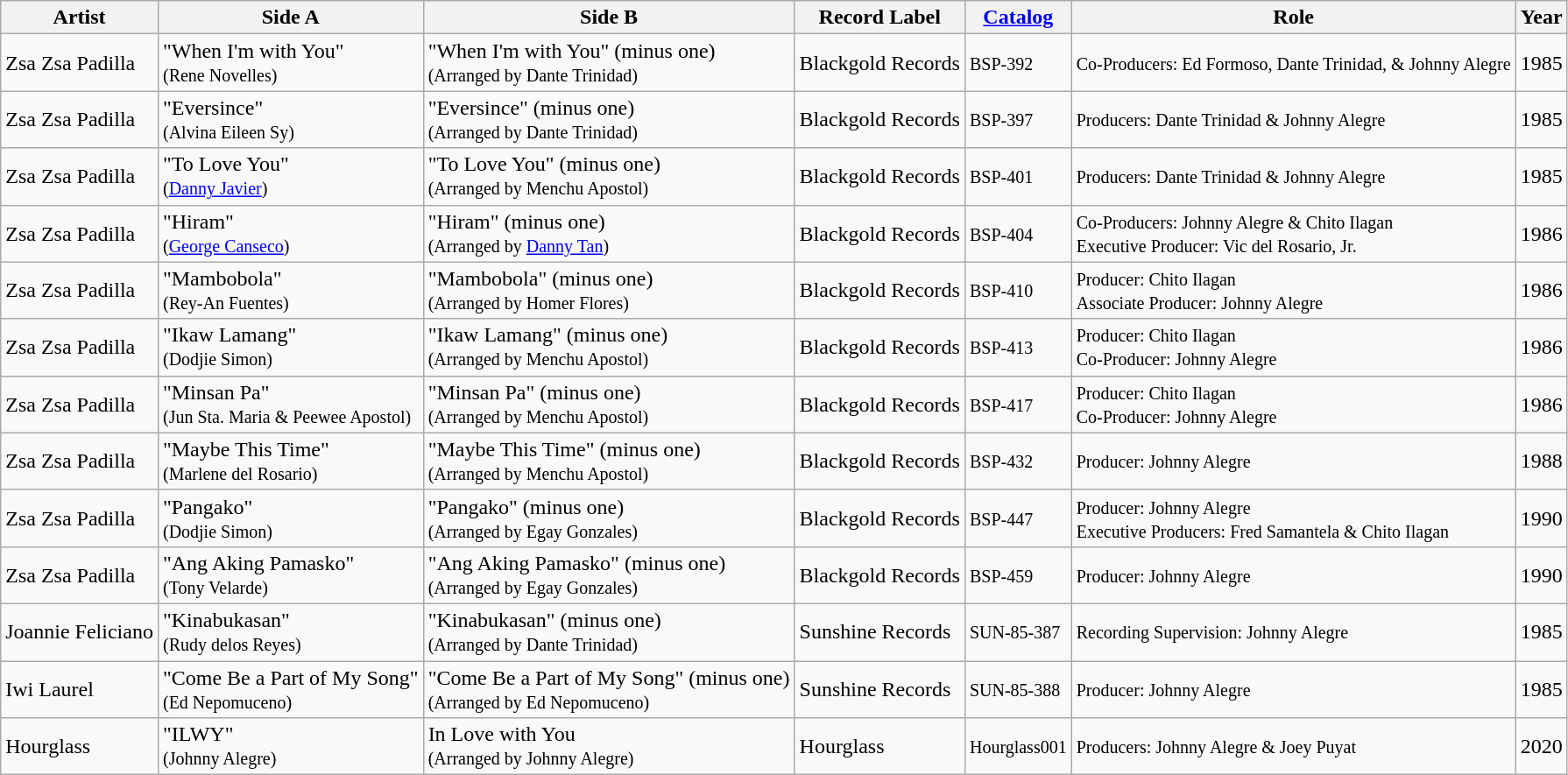<table class="wikitable sortable">
<tr>
<th>Artist</th>
<th>Side A</th>
<th>Side B</th>
<th>Record Label</th>
<th><a href='#'>Catalog</a></th>
<th>Role</th>
<th>Year</th>
</tr>
<tr>
<td>Zsa Zsa Padilla</td>
<td>"When I'm with You"<br><small>(Rene Novelles)</small></td>
<td>"When I'm with You" (minus one)<br><small>(Arranged by Dante Trinidad)</small></td>
<td>Blackgold Records</td>
<td><small>BSP-392</small></td>
<td><small>Co-Producers: Ed Formoso, Dante Trinidad, & Johnny Alegre</small></td>
<td>1985</td>
</tr>
<tr>
<td>Zsa Zsa Padilla</td>
<td>"Eversince"<br><small>(Alvina Eileen Sy)</small></td>
<td>"Eversince" (minus one)<br><small>(Arranged by Dante Trinidad)</small></td>
<td>Blackgold Records</td>
<td><small>BSP-397</small></td>
<td><small>Producers: Dante Trinidad & Johnny Alegre</small></td>
<td>1985</td>
</tr>
<tr>
<td>Zsa Zsa Padilla</td>
<td>"To Love You"<br><small>(<a href='#'>Danny Javier</a>)</small></td>
<td>"To Love You" (minus one)<br><small>(Arranged by Menchu Apostol)</small></td>
<td>Blackgold Records</td>
<td><small>BSP-401</small></td>
<td><small>Producers: Dante Trinidad & Johnny Alegre</small></td>
<td>1985</td>
</tr>
<tr>
<td>Zsa Zsa Padilla</td>
<td>"Hiram"<br><small>(<a href='#'>George Canseco</a>)</small></td>
<td>"Hiram" (minus one)<br><small>(Arranged by <a href='#'>Danny Tan</a>)</small></td>
<td>Blackgold Records</td>
<td><small>BSP-404</small></td>
<td><small>Co-Producers: Johnny Alegre & Chito Ilagan<br>Executive Producer: Vic del Rosario, Jr.</small></td>
<td>1986</td>
</tr>
<tr>
<td>Zsa Zsa Padilla</td>
<td>"Mambobola"<br><small>(Rey-An Fuentes)</small></td>
<td>"Mambobola" (minus one)<br><small>(Arranged by Homer Flores)</small></td>
<td>Blackgold Records</td>
<td><small>BSP-410</small></td>
<td><small>Producer: Chito Ilagan<br>Associate Producer: Johnny Alegre</small></td>
<td>1986</td>
</tr>
<tr>
<td>Zsa Zsa Padilla</td>
<td>"Ikaw Lamang"<br><small>(Dodjie Simon)</small></td>
<td>"Ikaw Lamang" (minus one)<br><small>(Arranged by Menchu Apostol)</small></td>
<td>Blackgold Records</td>
<td><small>BSP-413</small></td>
<td><small>Producer: Chito Ilagan<br>Co-Producer: Johnny Alegre</small></td>
<td>1986</td>
</tr>
<tr>
<td>Zsa Zsa Padilla</td>
<td>"Minsan Pa"<br><small>(Jun Sta. Maria & Peewee Apostol)</small></td>
<td>"Minsan Pa" (minus one)<br><small>(Arranged by Menchu Apostol)</small></td>
<td>Blackgold Records</td>
<td><small>BSP-417</small></td>
<td><small>Producer: Chito Ilagan<br>Co-Producer: Johnny Alegre</small></td>
<td>1986</td>
</tr>
<tr>
<td>Zsa Zsa Padilla</td>
<td>"Maybe This Time"<br><small>(Marlene del Rosario)</small></td>
<td>"Maybe This Time" (minus one)<br><small>(Arranged by Menchu Apostol)</small></td>
<td>Blackgold Records</td>
<td><small>BSP-432</small></td>
<td><small>Producer: Johnny Alegre</small></td>
<td>1988</td>
</tr>
<tr>
<td>Zsa Zsa Padilla</td>
<td>"Pangako"<br><small>(Dodjie Simon)</small></td>
<td>"Pangako" (minus one)<br><small>(Arranged by Egay Gonzales)</small></td>
<td>Blackgold Records</td>
<td><small>BSP-447</small></td>
<td><small>Producer: Johnny Alegre<br>Executive Producers: Fred Samantela & Chito Ilagan</small></td>
<td>1990</td>
</tr>
<tr>
<td>Zsa Zsa Padilla</td>
<td>"Ang Aking Pamasko"<br><small>(Tony Velarde)</small></td>
<td>"Ang Aking Pamasko" (minus one)<br><small>(Arranged by Egay Gonzales)</small></td>
<td>Blackgold Records</td>
<td><small>BSP-459</small></td>
<td><small>Producer: Johnny Alegre</small></td>
<td>1990</td>
</tr>
<tr>
<td>Joannie Feliciano</td>
<td>"Kinabukasan"<br><small>(Rudy delos Reyes)</small></td>
<td>"Kinabukasan" (minus one)<br><small>(Arranged by Dante Trinidad)</small></td>
<td>Sunshine Records</td>
<td><small>SUN-85-387</small></td>
<td><small>Recording Supervision: Johnny Alegre</small></td>
<td>1985</td>
</tr>
<tr>
<td>Iwi Laurel</td>
<td>"Come Be a Part of My Song"<br><small>(Ed Nepomuceno)</small></td>
<td>"Come Be a Part of My Song" (minus one)<br><small>(Arranged by Ed Nepomuceno)</small></td>
<td>Sunshine Records</td>
<td><small>SUN-85-388</small></td>
<td><small>Producer: Johnny Alegre</small></td>
<td>1985</td>
</tr>
<tr>
<td>Hourglass</td>
<td>"ILWY"<br><small>(Johnny Alegre)</small></td>
<td>In Love with You<br><small>(Arranged by Johnny Alegre)</small></td>
<td>Hourglass</td>
<td><small>Hourglass001</small></td>
<td><small>Producers: Johnny Alegre & Joey Puyat</small></td>
<td>2020</td>
</tr>
</table>
